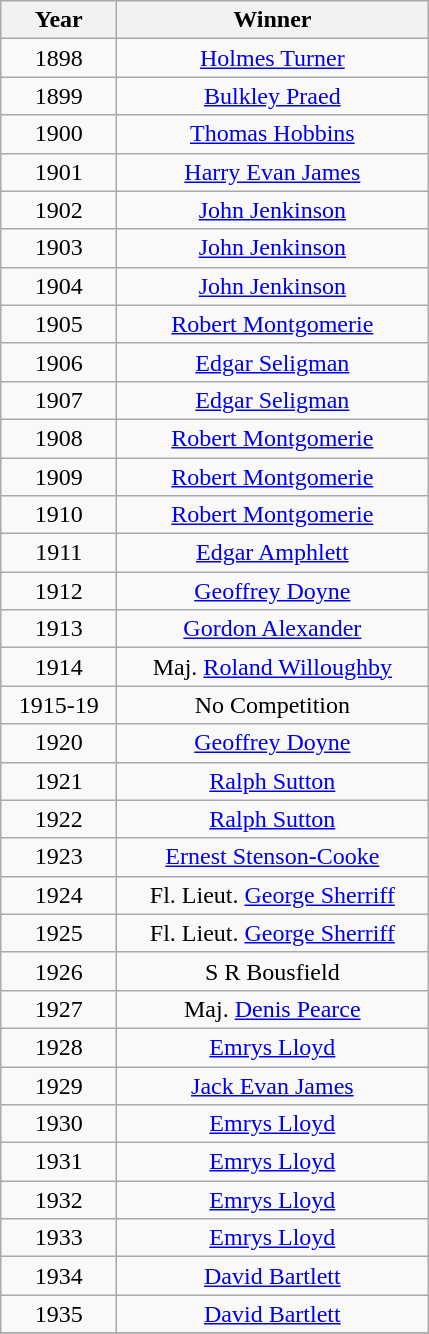<table class="wikitable" style="text-align:center">
<tr>
<th width=70>Year</th>
<th width=200>Winner</th>
</tr>
<tr>
<td>1898</td>
<td><a href='#'>Holmes Turner</a></td>
</tr>
<tr>
<td>1899</td>
<td><a href='#'>Bulkley Praed</a></td>
</tr>
<tr>
<td>1900</td>
<td><a href='#'>Thomas Hobbins</a></td>
</tr>
<tr>
<td>1901</td>
<td><a href='#'>Harry Evan James</a></td>
</tr>
<tr>
<td>1902</td>
<td><a href='#'>John Jenkinson</a></td>
</tr>
<tr>
<td>1903</td>
<td><a href='#'>John Jenkinson</a></td>
</tr>
<tr>
<td>1904</td>
<td><a href='#'>John Jenkinson</a></td>
</tr>
<tr>
<td>1905</td>
<td><a href='#'>Robert Montgomerie</a></td>
</tr>
<tr>
<td>1906</td>
<td><a href='#'>Edgar Seligman</a></td>
</tr>
<tr>
<td>1907</td>
<td><a href='#'>Edgar Seligman</a></td>
</tr>
<tr>
<td>1908</td>
<td><a href='#'>Robert Montgomerie</a></td>
</tr>
<tr>
<td>1909</td>
<td><a href='#'>Robert Montgomerie</a></td>
</tr>
<tr>
<td>1910</td>
<td><a href='#'>Robert Montgomerie</a></td>
</tr>
<tr>
<td>1911</td>
<td><a href='#'>Edgar Amphlett</a></td>
</tr>
<tr>
<td>1912</td>
<td><a href='#'>Geoffrey Doyne</a></td>
</tr>
<tr>
<td>1913</td>
<td><a href='#'>Gordon Alexander</a></td>
</tr>
<tr>
<td>1914</td>
<td>Maj. <a href='#'>Roland Willoughby</a></td>
</tr>
<tr>
<td>1915-19</td>
<td>No Competition</td>
</tr>
<tr>
<td>1920</td>
<td><a href='#'>Geoffrey Doyne</a></td>
</tr>
<tr>
<td>1921</td>
<td><a href='#'>Ralph Sutton</a></td>
</tr>
<tr>
<td>1922</td>
<td><a href='#'>Ralph Sutton</a></td>
</tr>
<tr>
<td>1923</td>
<td><a href='#'>Ernest Stenson-Cooke</a></td>
</tr>
<tr>
<td>1924</td>
<td>Fl. Lieut. <a href='#'>George Sherriff</a></td>
</tr>
<tr>
<td>1925</td>
<td>Fl. Lieut. <a href='#'>George Sherriff</a></td>
</tr>
<tr>
<td>1926</td>
<td>S R Bousfield</td>
</tr>
<tr>
<td>1927</td>
<td>Maj. <a href='#'>Denis Pearce</a></td>
</tr>
<tr>
<td>1928</td>
<td><a href='#'>Emrys Lloyd</a></td>
</tr>
<tr>
<td>1929</td>
<td><a href='#'>Jack Evan James</a></td>
</tr>
<tr>
<td>1930</td>
<td><a href='#'>Emrys Lloyd</a></td>
</tr>
<tr>
<td>1931</td>
<td><a href='#'>Emrys Lloyd</a></td>
</tr>
<tr>
<td>1932</td>
<td><a href='#'>Emrys Lloyd</a></td>
</tr>
<tr>
<td>1933</td>
<td><a href='#'>Emrys Lloyd</a></td>
</tr>
<tr>
<td>1934</td>
<td><a href='#'>David Bartlett</a></td>
</tr>
<tr>
<td>1935</td>
<td><a href='#'>David Bartlett</a></td>
</tr>
<tr>
</tr>
</table>
